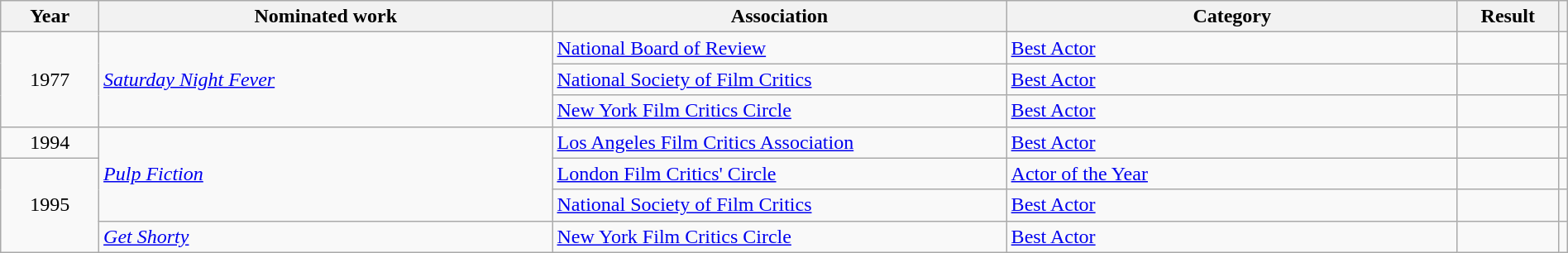<table class="wikitable plainrowheaders" style="width:100%;">
<tr>
<th scope="col" style="width:5em;">Year</th>
<th scope="col" style="width:26em;">Nominated work</th>
<th scope="col" style="width:26em;">Association</th>
<th scope="col" style="width:26em;">Category</th>
<th scope="col" style="width:5em;">Result</th>
<th></th>
</tr>
<tr>
<td align="center" rowspan="3">1977</td>
<td rowspan="3"><em><a href='#'>Saturday Night Fever</a></em></td>
<td><a href='#'>National Board of Review</a></td>
<td><a href='#'>Best Actor</a></td>
<td></td>
<td align="center"></td>
</tr>
<tr>
<td><a href='#'>National Society of Film Critics</a></td>
<td><a href='#'>Best Actor</a></td>
<td></td>
<td align="center"></td>
</tr>
<tr>
<td><a href='#'>New York Film Critics Circle</a></td>
<td><a href='#'>Best Actor</a></td>
<td></td>
<td align="center"></td>
</tr>
<tr>
<td align="center">1994</td>
<td rowspan="3"><em><a href='#'>Pulp Fiction</a></em></td>
<td><a href='#'>Los Angeles Film Critics Association</a></td>
<td><a href='#'>Best Actor</a></td>
<td></td>
<td align="center"></td>
</tr>
<tr>
<td align="center" rowspan="3">1995</td>
<td><a href='#'>London Film Critics' Circle</a></td>
<td><a href='#'>Actor of the Year</a></td>
<td></td>
<td align="center"></td>
</tr>
<tr>
<td><a href='#'>National Society of Film Critics</a></td>
<td><a href='#'>Best Actor</a></td>
<td></td>
<td align="center"></td>
</tr>
<tr>
<td><em><a href='#'>Get Shorty</a></em></td>
<td><a href='#'>New York Film Critics Circle</a></td>
<td><a href='#'>Best Actor</a></td>
<td></td>
<td align="center"></td>
</tr>
</table>
